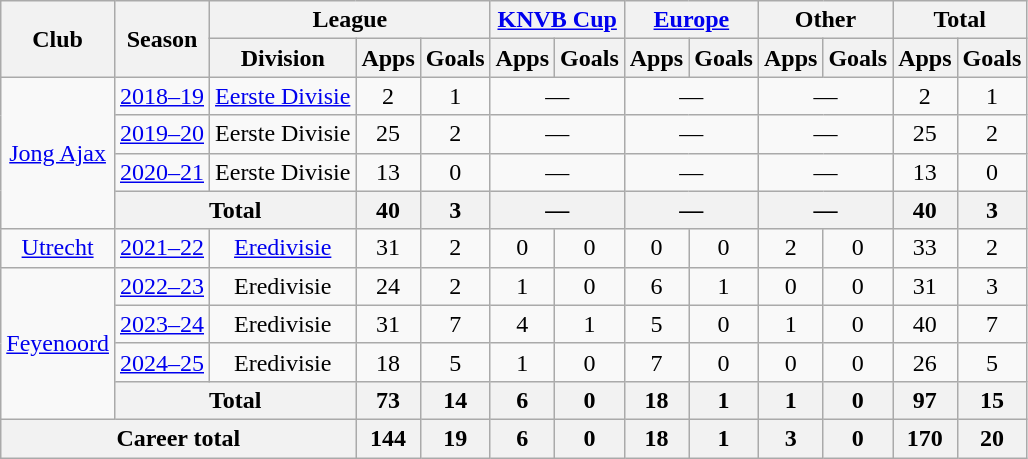<table class="wikitable" style="text-align:center">
<tr>
<th rowspan="2">Club</th>
<th rowspan="2">Season</th>
<th colspan="3">League</th>
<th colspan="2"><a href='#'>KNVB Cup</a></th>
<th colspan="2"><a href='#'>Europe</a></th>
<th colspan="2">Other</th>
<th colspan="2">Total</th>
</tr>
<tr>
<th>Division</th>
<th>Apps</th>
<th>Goals</th>
<th>Apps</th>
<th>Goals</th>
<th>Apps</th>
<th>Goals</th>
<th>Apps</th>
<th>Goals</th>
<th>Apps</th>
<th>Goals</th>
</tr>
<tr>
<td rowspan="4"><a href='#'>Jong Ajax</a></td>
<td><a href='#'>2018–19</a></td>
<td><a href='#'>Eerste Divisie</a></td>
<td>2</td>
<td>1</td>
<td colspan="2">—</td>
<td colspan="2">—</td>
<td colspan="2">—</td>
<td>2</td>
<td>1</td>
</tr>
<tr>
<td><a href='#'>2019–20</a></td>
<td>Eerste Divisie</td>
<td>25</td>
<td>2</td>
<td colspan="2">—</td>
<td colspan="2">—</td>
<td colspan="2">—</td>
<td>25</td>
<td>2</td>
</tr>
<tr>
<td><a href='#'>2020–21</a></td>
<td>Eerste Divisie</td>
<td>13</td>
<td>0</td>
<td colspan="2">—</td>
<td colspan="2">—</td>
<td colspan="2">—</td>
<td>13</td>
<td>0</td>
</tr>
<tr>
<th colspan="2">Total</th>
<th>40</th>
<th>3</th>
<th colspan="2">—</th>
<th colspan="2">—</th>
<th colspan="2">—</th>
<th>40</th>
<th>3</th>
</tr>
<tr>
<td><a href='#'>Utrecht</a></td>
<td><a href='#'>2021–22</a></td>
<td><a href='#'>Eredivisie</a></td>
<td>31</td>
<td>2</td>
<td>0</td>
<td>0</td>
<td>0</td>
<td>0</td>
<td>2</td>
<td>0</td>
<td>33</td>
<td>2</td>
</tr>
<tr>
<td rowspan="4"><a href='#'>Feyenoord</a></td>
<td><a href='#'>2022–23</a></td>
<td>Eredivisie</td>
<td>24</td>
<td>2</td>
<td>1</td>
<td>0</td>
<td>6</td>
<td>1</td>
<td>0</td>
<td>0</td>
<td>31</td>
<td>3</td>
</tr>
<tr>
<td><a href='#'>2023–24</a></td>
<td>Eredivisie</td>
<td>31</td>
<td>7</td>
<td>4</td>
<td>1</td>
<td>5</td>
<td>0</td>
<td>1</td>
<td>0</td>
<td>40</td>
<td>7</td>
</tr>
<tr>
<td><a href='#'>2024–25</a></td>
<td>Eredivisie</td>
<td>18</td>
<td>5</td>
<td>1</td>
<td>0</td>
<td>7</td>
<td>0</td>
<td>0</td>
<td>0</td>
<td>26</td>
<td>5</td>
</tr>
<tr>
<th colspan="2">Total</th>
<th>73</th>
<th>14</th>
<th>6</th>
<th>0</th>
<th>18</th>
<th>1</th>
<th>1</th>
<th>0</th>
<th>97</th>
<th>15</th>
</tr>
<tr>
<th colspan="3">Career total</th>
<th>144</th>
<th>19</th>
<th>6</th>
<th>0</th>
<th>18</th>
<th>1</th>
<th>3</th>
<th>0</th>
<th>170</th>
<th>20</th>
</tr>
</table>
